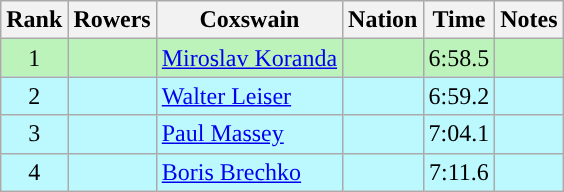<table class="wikitable sortable" style="text-align:center">
<tr>
<th>Rank</th>
<th>Rowers</th>
<th>Coxswain</th>
<th>Nation</th>
<th>Time</th>
<th>Notes</th>
</tr>
<tr bgcolor=bbf3bb>
<td>1</td>
<td align=left></td>
<td align=left><a href='#'>Miroslav Koranda</a></td>
<td align=left></td>
<td>6:58.5</td>
<td></td>
</tr>
<tr bgcolor=bbf9ff>
<td>2</td>
<td align=left></td>
<td align=left><a href='#'>Walter Leiser</a></td>
<td align=left></td>
<td>6:59.2</td>
<td></td>
</tr>
<tr bgcolor=bbf9ff>
<td>3</td>
<td align=left></td>
<td align=left><a href='#'>Paul Massey</a></td>
<td align=left></td>
<td>7:04.1</td>
<td></td>
</tr>
<tr bgcolor=bbf9ff>
<td>4</td>
<td align=left></td>
<td align=left><a href='#'>Boris Brechko</a></td>
<td align=left></td>
<td>7:11.6</td>
<td></td>
</tr>
</table>
